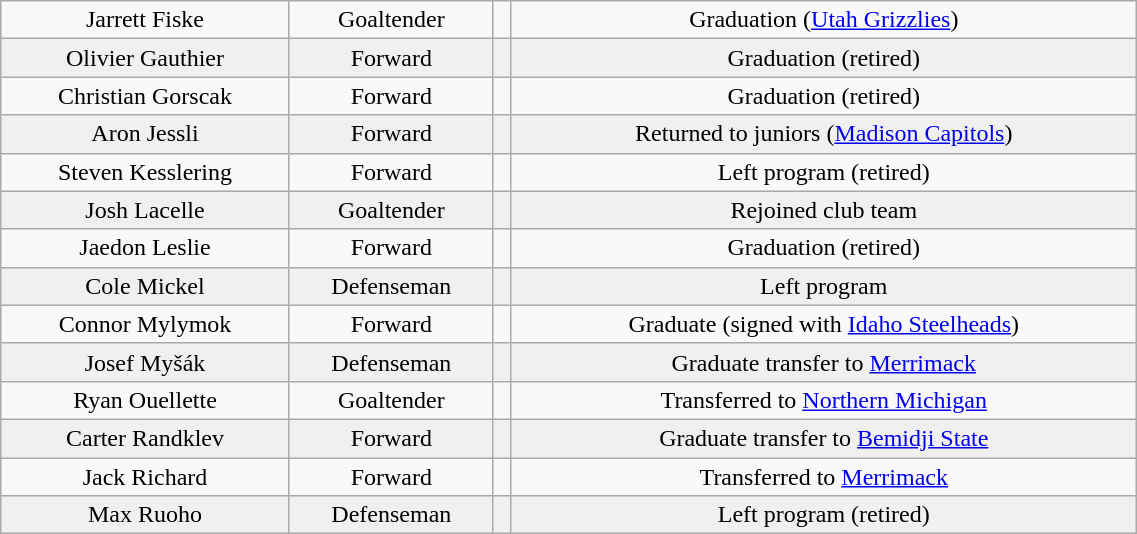<table class="wikitable" width="60%">
<tr align="center" bgcolor="">
<td>Jarrett Fiske</td>
<td>Goaltender</td>
<td></td>
<td>Graduation (<a href='#'>Utah Grizzlies</a>)</td>
</tr>
<tr align="center" bgcolor="f0f0f0">
<td>Olivier Gauthier</td>
<td>Forward</td>
<td></td>
<td>Graduation (retired)</td>
</tr>
<tr align="center" bgcolor="">
<td>Christian Gorscak</td>
<td>Forward</td>
<td></td>
<td>Graduation (retired)</td>
</tr>
<tr align="center" bgcolor="f0f0f0">
<td>Aron Jessli</td>
<td>Forward</td>
<td></td>
<td>Returned to juniors (<a href='#'>Madison Capitols</a>)</td>
</tr>
<tr align="center" bgcolor="">
<td>Steven Kesslering</td>
<td>Forward</td>
<td></td>
<td>Left program (retired)</td>
</tr>
<tr align="center" bgcolor="f0f0f0">
<td>Josh Lacelle</td>
<td>Goaltender</td>
<td></td>
<td>Rejoined club team</td>
</tr>
<tr align="center" bgcolor="">
<td>Jaedon Leslie</td>
<td>Forward</td>
<td></td>
<td>Graduation (retired)</td>
</tr>
<tr align="center" bgcolor="f0f0f0">
<td>Cole Mickel</td>
<td>Defenseman</td>
<td></td>
<td>Left program</td>
</tr>
<tr align="center" bgcolor="">
<td>Connor Mylymok</td>
<td>Forward</td>
<td></td>
<td>Graduate (signed with <a href='#'>Idaho Steelheads</a>)</td>
</tr>
<tr align="center" bgcolor="f0f0f0">
<td>Josef Myšák</td>
<td>Defenseman</td>
<td></td>
<td>Graduate transfer to <a href='#'>Merrimack</a></td>
</tr>
<tr align="center" bgcolor="">
<td>Ryan Ouellette</td>
<td>Goaltender</td>
<td></td>
<td>Transferred to <a href='#'>Northern Michigan</a></td>
</tr>
<tr align="center" bgcolor="f0f0f0">
<td>Carter Randklev</td>
<td>Forward</td>
<td></td>
<td>Graduate transfer to <a href='#'>Bemidji State</a></td>
</tr>
<tr align="center" bgcolor="">
<td>Jack Richard</td>
<td>Forward</td>
<td></td>
<td>Transferred to <a href='#'>Merrimack</a></td>
</tr>
<tr align="center" bgcolor="f0f0f0">
<td>Max Ruoho</td>
<td>Defenseman</td>
<td></td>
<td>Left program (retired)</td>
</tr>
</table>
